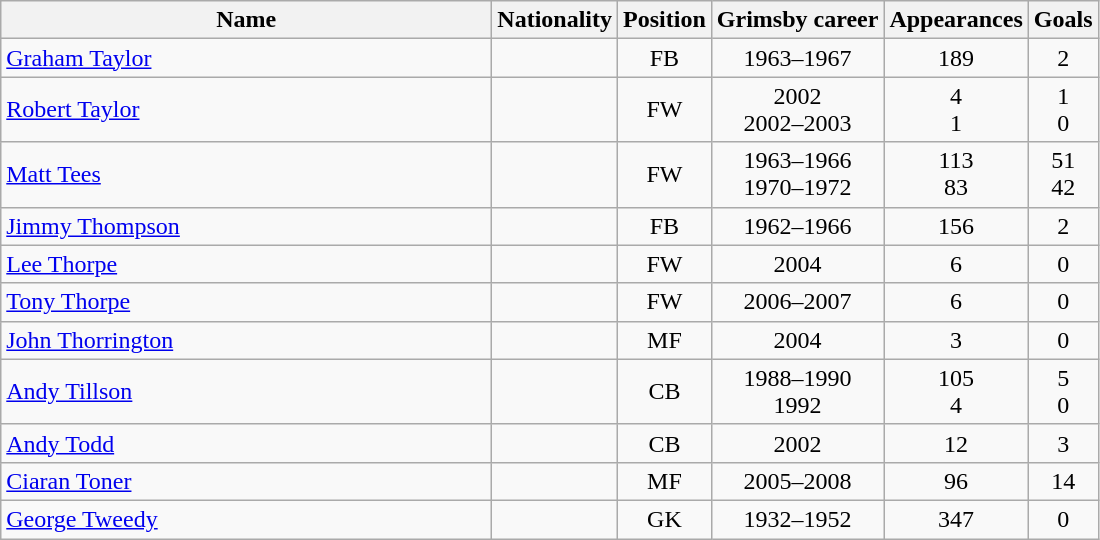<table class="wikitable" style="text-align: center;">
<tr>
<th style="width:20em">Name</th>
<th>Nationality</th>
<th>Position</th>
<th>Grimsby career</th>
<th>Appearances</th>
<th>Goals</th>
</tr>
<tr>
<td align="left"><a href='#'>Graham Taylor</a></td>
<td></td>
<td>FB</td>
<td>1963–1967</td>
<td>189</td>
<td>2</td>
</tr>
<tr>
<td align="left"><a href='#'>Robert Taylor</a></td>
<td></td>
<td>FW</td>
<td>2002<br>2002–2003</td>
<td>4<br>1</td>
<td>1<br>0</td>
</tr>
<tr>
<td align="left"><a href='#'>Matt Tees</a></td>
<td></td>
<td>FW</td>
<td>1963–1966<br>1970–1972</td>
<td>113<br>83</td>
<td>51<br>42</td>
</tr>
<tr>
<td align="left"><a href='#'>Jimmy Thompson</a></td>
<td></td>
<td>FB</td>
<td>1962–1966</td>
<td>156</td>
<td>2</td>
</tr>
<tr>
<td align="left"><a href='#'>Lee Thorpe</a></td>
<td></td>
<td>FW</td>
<td>2004</td>
<td>6</td>
<td>0</td>
</tr>
<tr>
<td align="left"><a href='#'>Tony Thorpe</a></td>
<td></td>
<td>FW</td>
<td>2006–2007</td>
<td>6</td>
<td>0</td>
</tr>
<tr>
<td align="left"><a href='#'>John Thorrington</a></td>
<td></td>
<td>MF</td>
<td>2004</td>
<td>3</td>
<td>0</td>
</tr>
<tr>
<td align="left"><a href='#'>Andy Tillson</a></td>
<td></td>
<td>CB</td>
<td>1988–1990<br>1992</td>
<td>105<br>4</td>
<td>5<br>0</td>
</tr>
<tr>
<td align="left"><a href='#'>Andy Todd</a></td>
<td></td>
<td>CB</td>
<td>2002</td>
<td>12</td>
<td>3</td>
</tr>
<tr>
<td align="left"><a href='#'>Ciaran Toner</a></td>
<td></td>
<td>MF</td>
<td>2005–2008</td>
<td>96</td>
<td>14</td>
</tr>
<tr>
<td align="left"><a href='#'>George Tweedy</a></td>
<td></td>
<td>GK</td>
<td>1932–1952</td>
<td>347</td>
<td>0</td>
</tr>
</table>
